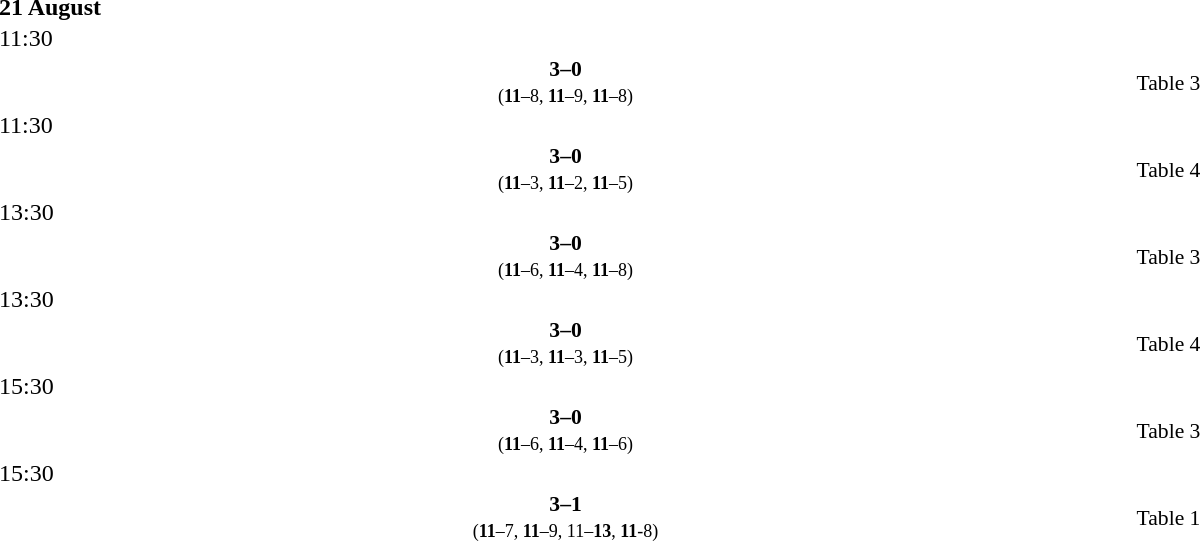<table style="width:100%;" cellspacing="1">
<tr>
<th width=25%></th>
<th width=10%></th>
<th width=25%></th>
</tr>
<tr>
<td><strong>21 August</strong></td>
</tr>
<tr>
<td>11:30</td>
</tr>
<tr style=font-size:90%>
<td align=right><strong></strong></td>
<td align=center><strong> 3–0 </strong><br><small>(<strong>11</strong>–8, <strong>11</strong>–9, <strong>11</strong>–8)</small></td>
<td></td>
<td>Table 3</td>
</tr>
<tr>
<td>11:30</td>
</tr>
<tr style=font-size:90%>
<td align=right><strong></strong></td>
<td align=center><strong> 3–0 </strong><br><small>(<strong>11</strong>–3, <strong>11</strong>–2, <strong>11</strong>–5)</small></td>
<td></td>
<td>Table 4</td>
</tr>
<tr>
<td>13:30</td>
</tr>
<tr style=font-size:90%>
<td align=right><strong></strong></td>
<td align=center><strong> 3–0 </strong><br><small>(<strong>11</strong>–6, <strong>11</strong>–4, <strong>11</strong>–8)</small></td>
<td></td>
<td>Table 3</td>
</tr>
<tr>
<td>13:30</td>
</tr>
<tr style=font-size:90%>
<td align=right><strong></strong></td>
<td align=center><strong> 3–0 </strong><br><small>(<strong>11</strong>–3, <strong>11</strong>–3, <strong>11</strong>–5)</small></td>
<td></td>
<td>Table 4</td>
</tr>
<tr>
<td>15:30</td>
</tr>
<tr style=font-size:90%>
<td align=right><strong></strong></td>
<td align=center><strong> 3–0 </strong><br><small>(<strong>11</strong>–6, <strong>11</strong>–4, <strong>11</strong>–6)</small></td>
<td></td>
<td>Table 3</td>
</tr>
<tr>
<td>15:30</td>
</tr>
<tr style=font-size:90%>
<td align=right><strong></strong></td>
<td align=center><strong> 3–1 </strong><br><small>(<strong>11</strong>–7, <strong>11</strong>–9, 11–<strong>13</strong>, <strong>11</strong>-8)</small></td>
<td></td>
<td>Table 1</td>
</tr>
</table>
